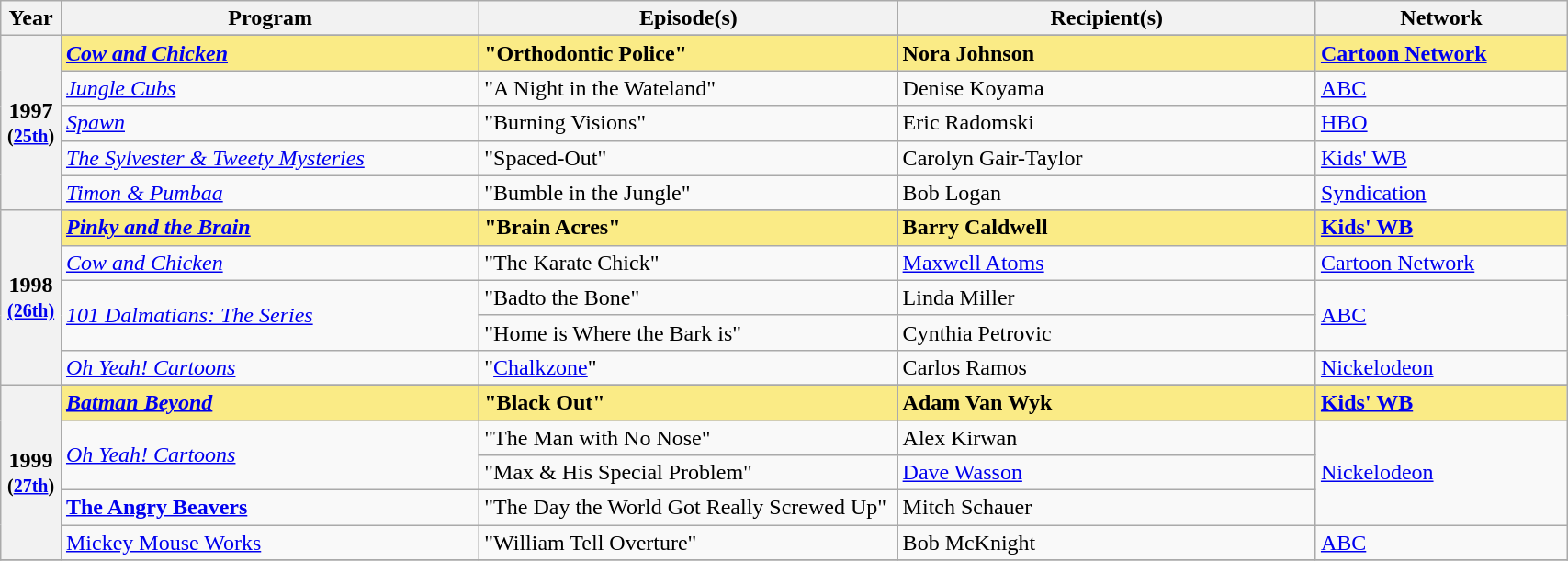<table class="wikitable" style="width:90%;">
<tr>
<th style="width:3%;">Year</th>
<th style="width:25%;">Program</th>
<th style="width:25%;">Episode(s)</th>
<th style="width:25%;">Recipient(s)</th>
<th style="width:15%;">Network</th>
</tr>
<tr>
<th rowspan="6" style="text-align:center;">1997 <br><small>(<a href='#'>25th</a>)</small><br></th>
</tr>
<tr style="background:#FAEB86;">
<td><strong><em><a href='#'>Cow and  Chicken</a></em></strong></td>
<td><strong>"Orthodontic Police"</strong></td>
<td><strong>Nora Johnson</strong></td>
<td><strong><a href='#'>Cartoon Network</a></strong></td>
</tr>
<tr>
<td><em><a href='#'>Jungle Cubs</a></em></td>
<td>"A Night in the Wateland"</td>
<td>Denise Koyama</td>
<td><a href='#'>ABC</a></td>
</tr>
<tr>
<td><em><a href='#'>Spawn</a></em></td>
<td>"Burning Visions"</td>
<td>Eric Radomski</td>
<td><a href='#'>HBO</a></td>
</tr>
<tr>
<td><em><a href='#'>The Sylvester & Tweety Mysteries</a></em></td>
<td>"Spaced-Out"</td>
<td>Carolyn Gair-Taylor</td>
<td><a href='#'>Kids' WB</a></td>
</tr>
<tr>
<td><em><a href='#'>Timon & Pumbaa</a></em></td>
<td>"Bumble in the Jungle"</td>
<td>Bob Logan</td>
<td><a href='#'>Syndication</a></td>
</tr>
<tr>
<th rowspan="6" style="text-align:center;">1998<br><small><a href='#'>(26th)</a></small><br></th>
</tr>
<tr style="background:#FAEB86;">
<td><strong><em><a href='#'>Pinky and the Brain</a></em></strong></td>
<td><strong>"Brain Acres"</strong></td>
<td><strong>Barry Caldwell</strong></td>
<td><strong><a href='#'>Kids' WB</a></strong></td>
</tr>
<tr>
<td><em><a href='#'>Cow and Chicken</a></em></td>
<td>"The Karate Chick"</td>
<td><a href='#'>Maxwell Atoms</a></td>
<td><a href='#'>Cartoon Network</a></td>
</tr>
<tr>
<td rowspan="2"><em><a href='#'>101 Dalmatians: The Series</a></em></td>
<td>"Badto the Bone"</td>
<td>Linda Miller</td>
<td rowspan="2"><a href='#'>ABC</a></td>
</tr>
<tr>
<td>"Home is Where the Bark is"</td>
<td>Cynthia Petrovic</td>
</tr>
<tr>
<td><em><a href='#'>Oh Yeah! Cartoons</a></em></td>
<td>"<a href='#'>Chalkzone</a>"</td>
<td>Carlos Ramos</td>
<td><a href='#'>Nickelodeon</a></td>
</tr>
<tr>
<th rowspan="6" style="text-align:center;">1999 <br><small>(<a href='#'>27th</a>)</small><br></th>
</tr>
<tr style="background:#FAEB86;">
<td><strong><em><a href='#'>Batman Beyond</a></em></strong></td>
<td><strong>"Black Out"</strong></td>
<td><strong>Adam Van Wyk</strong></td>
<td><strong><a href='#'>Kids' WB</a></strong></td>
</tr>
<tr>
<td rowspan="2"><em><a href='#'>Oh Yeah! Cartoons</a></em></td>
<td>"The Man with No Nose"</td>
<td>Alex Kirwan</td>
<td rowspan="3"><a href='#'>Nickelodeon</a></td>
</tr>
<tr>
<td>"Max & His Special Problem"</td>
<td><a href='#'>Dave Wasson</a></td>
</tr>
<tr>
<td><strong><a href='#'>The Angry Beavers</a><em></td>
<td>"The Day the World Got Really Screwed Up"</td>
<td>Mitch Schauer</td>
</tr>
<tr>
<td></em><a href='#'>Mickey Mouse Works</a><em></td>
<td>"William Tell Overture"</td>
<td>Bob McKnight</td>
<td><a href='#'>ABC</a></td>
</tr>
<tr>
</tr>
</table>
